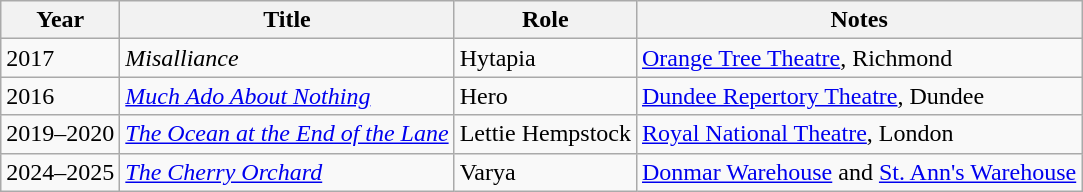<table class="wikitable">
<tr>
<th>Year</th>
<th>Title</th>
<th>Role</th>
<th>Notes</th>
</tr>
<tr>
<td>2017</td>
<td><em>Misalliance</em></td>
<td>Hytapia</td>
<td><a href='#'>Orange Tree Theatre</a>, Richmond</td>
</tr>
<tr>
<td>2016</td>
<td><em><a href='#'>Much Ado About Nothing</a></em></td>
<td>Hero</td>
<td><a href='#'>Dundee Repertory Theatre</a>, Dundee</td>
</tr>
<tr>
<td>2019–2020</td>
<td><em><a href='#'>The Ocean at the End of the Lane</a></em></td>
<td>Lettie Hempstock</td>
<td><a href='#'>Royal National Theatre</a>, London</td>
</tr>
<tr>
<td>2024–2025</td>
<td><em><a href='#'>The Cherry Orchard</a></em></td>
<td>Varya</td>
<td><a href='#'>Donmar Warehouse</a> and <a href='#'>St. Ann's Warehouse</a></td>
</tr>
</table>
